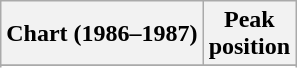<table class="wikitable plainrowheaders">
<tr>
<th>Chart (1986–1987)</th>
<th>Peak<br>position</th>
</tr>
<tr>
</tr>
<tr>
</tr>
<tr>
</tr>
</table>
